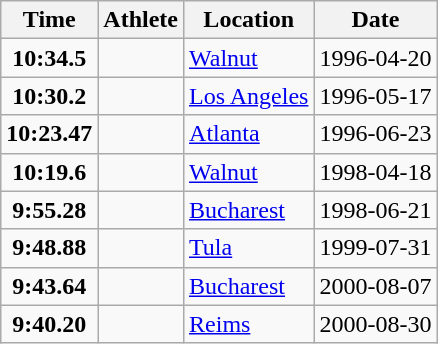<table class="wikitable sortable">
<tr>
<th>Time</th>
<th>Athlete</th>
<th>Location</th>
<th>Date</th>
</tr>
<tr>
<td align="center"><strong>10:34.5</strong></td>
<td></td>
<td><a href='#'>Walnut</a></td>
<td>1996-04-20</td>
</tr>
<tr>
<td align="center"><strong>10:30.2</strong></td>
<td></td>
<td><a href='#'>Los Angeles</a></td>
<td>1996-05-17</td>
</tr>
<tr>
<td align="center"><strong>10:23.47</strong></td>
<td></td>
<td><a href='#'>Atlanta</a></td>
<td>1996-06-23</td>
</tr>
<tr>
<td align="center"><strong>10:19.6</strong></td>
<td></td>
<td><a href='#'>Walnut</a></td>
<td>1998-04-18</td>
</tr>
<tr>
<td align="center"><strong>9:55.28</strong></td>
<td></td>
<td><a href='#'>Bucharest</a></td>
<td>1998-06-21</td>
</tr>
<tr>
<td align="center"><strong>9:48.88</strong></td>
<td></td>
<td><a href='#'>Tula</a></td>
<td>1999-07-31</td>
</tr>
<tr>
<td align="center"><strong>9:43.64</strong></td>
<td></td>
<td><a href='#'>Bucharest</a></td>
<td>2000-08-07</td>
</tr>
<tr>
<td align="center"><strong>9:40.20</strong></td>
<td></td>
<td><a href='#'>Reims</a></td>
<td>2000-08-30</td>
</tr>
</table>
